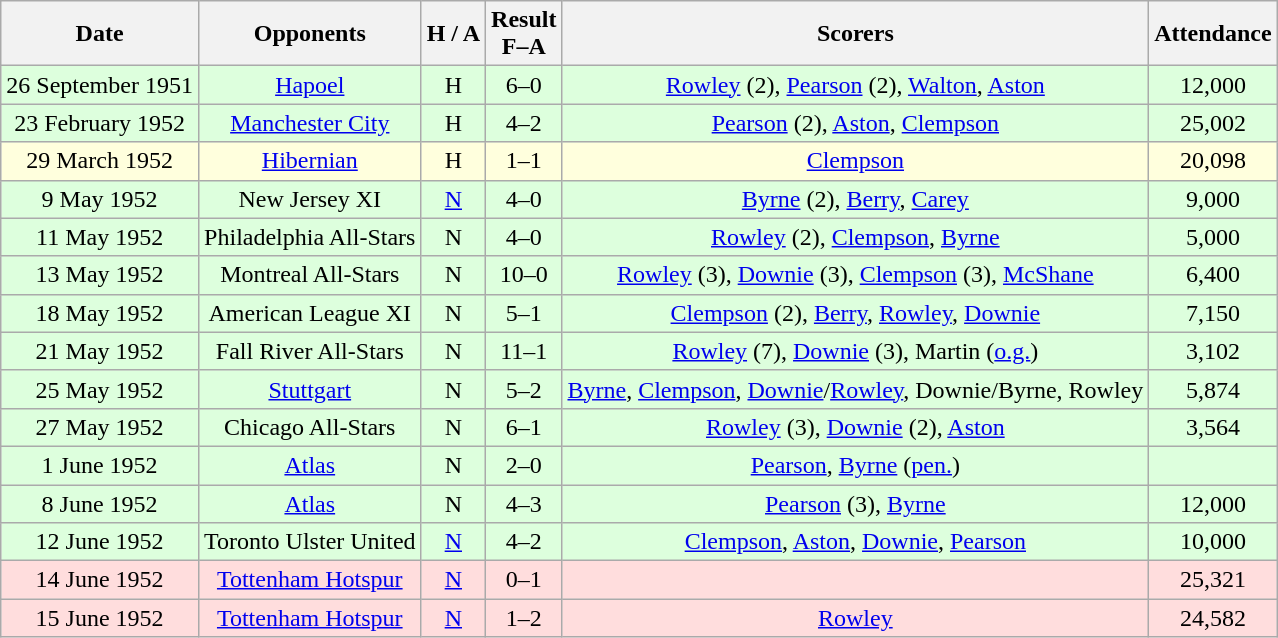<table class="wikitable" style="text-align:center">
<tr>
<th>Date</th>
<th>Opponents</th>
<th>H / A</th>
<th>Result<br>F–A</th>
<th>Scorers</th>
<th>Attendance</th>
</tr>
<tr bgcolor="#ddffdd">
<td>26 September 1951</td>
<td><a href='#'>Hapoel</a></td>
<td>H</td>
<td>6–0</td>
<td><a href='#'>Rowley</a> (2), <a href='#'>Pearson</a> (2), <a href='#'>Walton</a>, <a href='#'>Aston</a></td>
<td>12,000</td>
</tr>
<tr bgcolor="#ddffdd">
<td>23 February 1952</td>
<td><a href='#'>Manchester City</a></td>
<td>H</td>
<td>4–2</td>
<td><a href='#'>Pearson</a> (2), <a href='#'>Aston</a>, <a href='#'>Clempson</a></td>
<td>25,002</td>
</tr>
<tr bgcolor="#ffffdd">
<td>29 March 1952</td>
<td><a href='#'>Hibernian</a></td>
<td>H</td>
<td>1–1</td>
<td><a href='#'>Clempson</a></td>
<td>20,098</td>
</tr>
<tr bgcolor="#ddffdd">
<td>9 May 1952</td>
<td>New Jersey XI</td>
<td><a href='#'>N</a></td>
<td>4–0</td>
<td><a href='#'>Byrne</a> (2), <a href='#'>Berry</a>, <a href='#'>Carey</a></td>
<td>9,000</td>
</tr>
<tr bgcolor="#ddffdd">
<td>11 May 1952</td>
<td>Philadelphia All-Stars</td>
<td>N</td>
<td>4–0</td>
<td><a href='#'>Rowley</a> (2), <a href='#'>Clempson</a>, <a href='#'>Byrne</a></td>
<td>5,000</td>
</tr>
<tr bgcolor="#ddffdd">
<td>13 May 1952</td>
<td>Montreal All-Stars</td>
<td>N</td>
<td>10–0</td>
<td><a href='#'>Rowley</a> (3), <a href='#'>Downie</a> (3), <a href='#'>Clempson</a> (3), <a href='#'>McShane</a></td>
<td>6,400</td>
</tr>
<tr bgcolor="#ddffdd">
<td>18 May 1952</td>
<td>American League XI</td>
<td>N</td>
<td>5–1</td>
<td><a href='#'>Clempson</a> (2), <a href='#'>Berry</a>, <a href='#'>Rowley</a>, <a href='#'>Downie</a></td>
<td>7,150</td>
</tr>
<tr bgcolor="#ddffdd">
<td>21 May 1952</td>
<td>Fall River All-Stars</td>
<td>N</td>
<td>11–1</td>
<td><a href='#'>Rowley</a> (7), <a href='#'>Downie</a> (3), Martin (<a href='#'>o.g.</a>)</td>
<td>3,102</td>
</tr>
<tr bgcolor="#ddffdd">
<td>25 May 1952</td>
<td><a href='#'>Stuttgart</a></td>
<td>N</td>
<td>5–2</td>
<td><a href='#'>Byrne</a>, <a href='#'>Clempson</a>, <a href='#'>Downie</a>/<a href='#'>Rowley</a>, Downie/Byrne, Rowley</td>
<td>5,874</td>
</tr>
<tr bgcolor="#ddffdd">
<td>27 May 1952</td>
<td>Chicago All-Stars</td>
<td>N</td>
<td>6–1</td>
<td><a href='#'>Rowley</a> (3), <a href='#'>Downie</a> (2), <a href='#'>Aston</a></td>
<td>3,564</td>
</tr>
<tr bgcolor="#ddffdd">
<td>1 June 1952</td>
<td><a href='#'>Atlas</a></td>
<td>N</td>
<td>2–0</td>
<td><a href='#'>Pearson</a>, <a href='#'>Byrne</a> (<a href='#'>pen.</a>)</td>
<td></td>
</tr>
<tr bgcolor="#ddffdd">
<td>8 June 1952</td>
<td><a href='#'>Atlas</a></td>
<td>N</td>
<td>4–3</td>
<td><a href='#'>Pearson</a> (3), <a href='#'>Byrne</a></td>
<td>12,000</td>
</tr>
<tr bgcolor="#ddffdd">
<td>12 June 1952</td>
<td>Toronto Ulster United</td>
<td><a href='#'>N</a></td>
<td>4–2</td>
<td><a href='#'>Clempson</a>, <a href='#'>Aston</a>, <a href='#'>Downie</a>, <a href='#'>Pearson</a></td>
<td>10,000</td>
</tr>
<tr bgcolor="#ffdddd">
<td>14 June 1952</td>
<td><a href='#'>Tottenham Hotspur</a></td>
<td><a href='#'>N</a></td>
<td>0–1</td>
<td></td>
<td>25,321</td>
</tr>
<tr bgcolor="#ffdddd">
<td>15 June 1952</td>
<td><a href='#'>Tottenham Hotspur</a></td>
<td><a href='#'>N</a></td>
<td>1–2</td>
<td><a href='#'>Rowley</a></td>
<td>24,582</td>
</tr>
</table>
